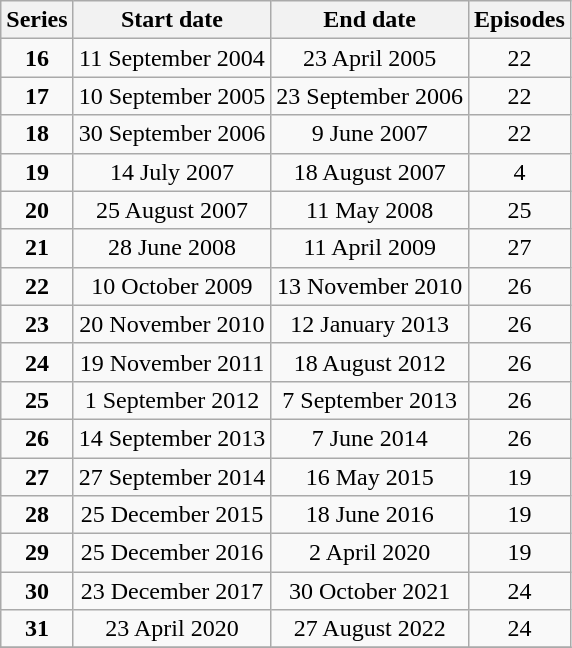<table class="wikitable" style="text-align:center;">
<tr>
<th>Series</th>
<th>Start date</th>
<th>End date</th>
<th>Episodes</th>
</tr>
<tr>
<td><strong>16</strong></td>
<td>11 September 2004</td>
<td>23 April 2005</td>
<td>22</td>
</tr>
<tr>
<td><strong>17</strong></td>
<td>10 September 2005</td>
<td>23 September 2006</td>
<td>22</td>
</tr>
<tr>
<td><strong>18</strong></td>
<td>30 September 2006</td>
<td>9 June 2007</td>
<td>22</td>
</tr>
<tr>
<td><strong>19</strong></td>
<td>14 July 2007</td>
<td>18 August 2007</td>
<td>4</td>
</tr>
<tr>
<td><strong>20</strong></td>
<td>25 August 2007</td>
<td>11 May 2008</td>
<td>25</td>
</tr>
<tr>
<td><strong>21</strong></td>
<td>28 June 2008</td>
<td>11 April 2009</td>
<td>27</td>
</tr>
<tr>
<td><strong>22</strong></td>
<td>10 October 2009</td>
<td>13 November 2010</td>
<td>26</td>
</tr>
<tr>
<td><strong>23</strong></td>
<td>20 November 2010</td>
<td>12 January 2013</td>
<td>26</td>
</tr>
<tr>
<td><strong>24</strong></td>
<td>19 November 2011</td>
<td>18 August 2012</td>
<td>26</td>
</tr>
<tr>
<td><strong>25</strong></td>
<td>1 September 2012</td>
<td>7 September 2013</td>
<td>26</td>
</tr>
<tr>
<td><strong>26</strong></td>
<td>14 September 2013</td>
<td>7 June 2014</td>
<td>26</td>
</tr>
<tr>
<td><strong>27</strong></td>
<td>27 September 2014</td>
<td>16 May 2015</td>
<td>19</td>
</tr>
<tr>
<td><strong>28</strong></td>
<td>25 December 2015</td>
<td>18 June 2016</td>
<td>19</td>
</tr>
<tr>
<td><strong>29</strong></td>
<td>25 December 2016</td>
<td>2 April 2020</td>
<td>19</td>
</tr>
<tr>
<td><strong>30</strong></td>
<td>23 December 2017</td>
<td>30 October 2021</td>
<td>24</td>
</tr>
<tr>
<td><strong>31</strong></td>
<td>23 April 2020</td>
<td>27 August 2022</td>
<td>24</td>
</tr>
<tr>
</tr>
</table>
